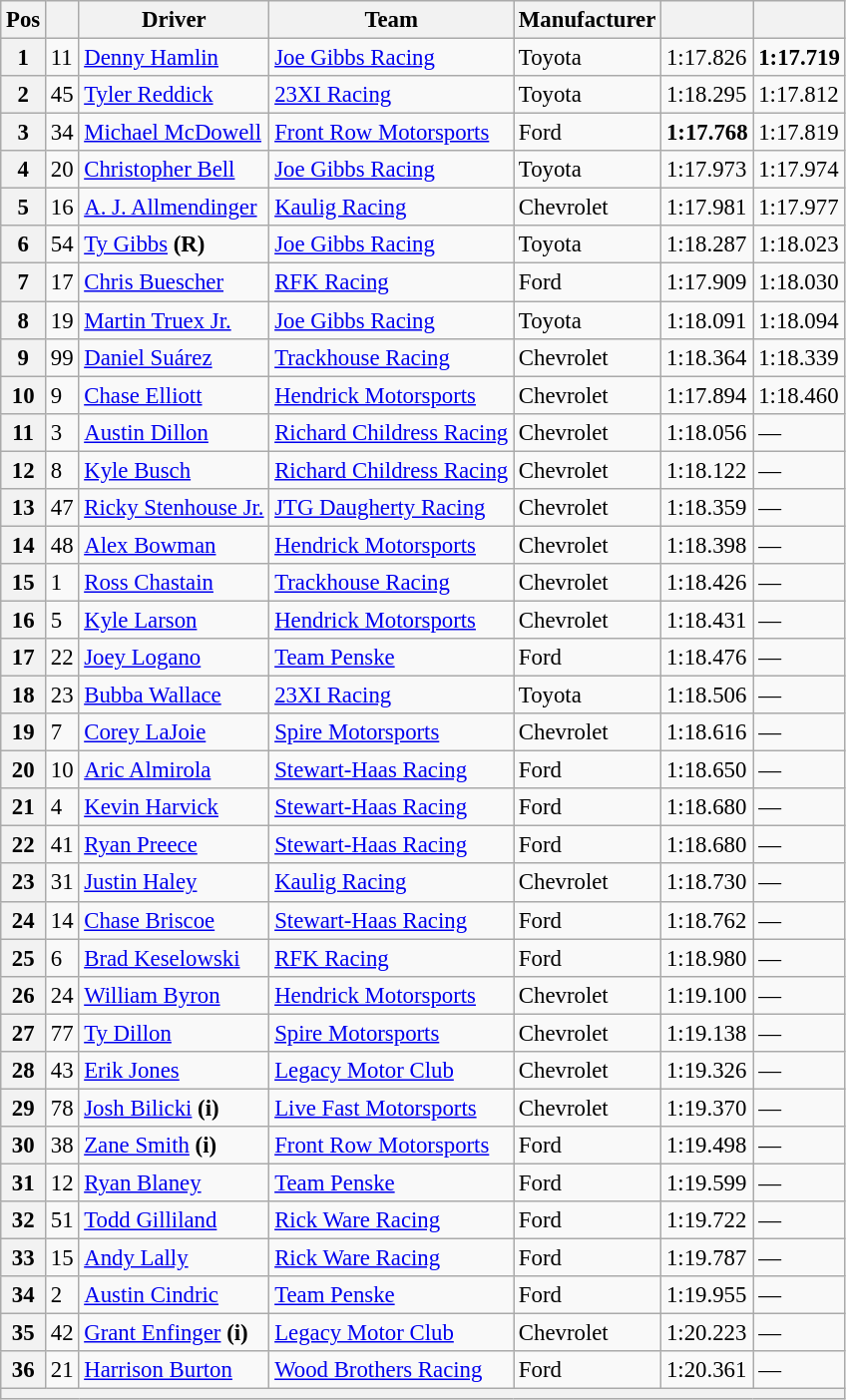<table class="wikitable" style="font-size:95%">
<tr>
<th>Pos</th>
<th></th>
<th>Driver</th>
<th>Team</th>
<th>Manufacturer</th>
<th></th>
<th></th>
</tr>
<tr>
<th>1</th>
<td>11</td>
<td><a href='#'>Denny Hamlin</a></td>
<td><a href='#'>Joe Gibbs Racing</a></td>
<td>Toyota</td>
<td>1:17.826</td>
<td><strong>1:17.719</strong></td>
</tr>
<tr>
<th>2</th>
<td>45</td>
<td><a href='#'>Tyler Reddick</a></td>
<td><a href='#'>23XI Racing</a></td>
<td>Toyota</td>
<td>1:18.295</td>
<td>1:17.812</td>
</tr>
<tr>
<th>3</th>
<td>34</td>
<td><a href='#'>Michael McDowell</a></td>
<td><a href='#'>Front Row Motorsports</a></td>
<td>Ford</td>
<td><strong>1:17.768</strong></td>
<td>1:17.819</td>
</tr>
<tr>
<th>4</th>
<td>20</td>
<td><a href='#'>Christopher Bell</a></td>
<td><a href='#'>Joe Gibbs Racing</a></td>
<td>Toyota</td>
<td>1:17.973</td>
<td>1:17.974</td>
</tr>
<tr>
<th>5</th>
<td>16</td>
<td><a href='#'>A. J. Allmendinger</a></td>
<td><a href='#'>Kaulig Racing</a></td>
<td>Chevrolet</td>
<td>1:17.981</td>
<td>1:17.977</td>
</tr>
<tr>
<th>6</th>
<td>54</td>
<td><a href='#'>Ty Gibbs</a> <strong>(R)</strong></td>
<td><a href='#'>Joe Gibbs Racing</a></td>
<td>Toyota</td>
<td>1:18.287</td>
<td>1:18.023</td>
</tr>
<tr>
<th>7</th>
<td>17</td>
<td><a href='#'>Chris Buescher</a></td>
<td><a href='#'>RFK Racing</a></td>
<td>Ford</td>
<td>1:17.909</td>
<td>1:18.030</td>
</tr>
<tr>
<th>8</th>
<td>19</td>
<td><a href='#'>Martin Truex Jr.</a></td>
<td><a href='#'>Joe Gibbs Racing</a></td>
<td>Toyota</td>
<td>1:18.091</td>
<td>1:18.094</td>
</tr>
<tr>
<th>9</th>
<td>99</td>
<td><a href='#'>Daniel Suárez</a></td>
<td><a href='#'>Trackhouse Racing</a></td>
<td>Chevrolet</td>
<td>1:18.364</td>
<td>1:18.339</td>
</tr>
<tr>
<th>10</th>
<td>9</td>
<td><a href='#'>Chase Elliott</a></td>
<td><a href='#'>Hendrick Motorsports</a></td>
<td>Chevrolet</td>
<td>1:17.894</td>
<td>1:18.460</td>
</tr>
<tr>
<th>11</th>
<td>3</td>
<td><a href='#'>Austin Dillon</a></td>
<td><a href='#'>Richard Childress Racing</a></td>
<td>Chevrolet</td>
<td>1:18.056</td>
<td>—</td>
</tr>
<tr>
<th>12</th>
<td>8</td>
<td><a href='#'>Kyle Busch</a></td>
<td><a href='#'>Richard Childress Racing</a></td>
<td>Chevrolet</td>
<td>1:18.122</td>
<td>—</td>
</tr>
<tr>
<th>13</th>
<td>47</td>
<td><a href='#'>Ricky Stenhouse Jr.</a></td>
<td><a href='#'>JTG Daugherty Racing</a></td>
<td>Chevrolet</td>
<td>1:18.359</td>
<td>—</td>
</tr>
<tr>
<th>14</th>
<td>48</td>
<td><a href='#'>Alex Bowman</a></td>
<td><a href='#'>Hendrick Motorsports</a></td>
<td>Chevrolet</td>
<td>1:18.398</td>
<td>—</td>
</tr>
<tr>
<th>15</th>
<td>1</td>
<td><a href='#'>Ross Chastain</a></td>
<td><a href='#'>Trackhouse Racing</a></td>
<td>Chevrolet</td>
<td>1:18.426</td>
<td>—</td>
</tr>
<tr>
<th>16</th>
<td>5</td>
<td><a href='#'>Kyle Larson</a></td>
<td><a href='#'>Hendrick Motorsports</a></td>
<td>Chevrolet</td>
<td>1:18.431</td>
<td>—</td>
</tr>
<tr>
<th>17</th>
<td>22</td>
<td><a href='#'>Joey Logano</a></td>
<td><a href='#'>Team Penske</a></td>
<td>Ford</td>
<td>1:18.476</td>
<td>—</td>
</tr>
<tr>
<th>18</th>
<td>23</td>
<td><a href='#'>Bubba Wallace</a></td>
<td><a href='#'>23XI Racing</a></td>
<td>Toyota</td>
<td>1:18.506</td>
<td>—</td>
</tr>
<tr>
<th>19</th>
<td>7</td>
<td><a href='#'>Corey LaJoie</a></td>
<td><a href='#'>Spire Motorsports</a></td>
<td>Chevrolet</td>
<td>1:18.616</td>
<td>—</td>
</tr>
<tr>
<th>20</th>
<td>10</td>
<td><a href='#'>Aric Almirola</a></td>
<td><a href='#'>Stewart-Haas Racing</a></td>
<td>Ford</td>
<td>1:18.650</td>
<td>—</td>
</tr>
<tr>
<th>21</th>
<td>4</td>
<td><a href='#'>Kevin Harvick</a></td>
<td><a href='#'>Stewart-Haas Racing</a></td>
<td>Ford</td>
<td>1:18.680</td>
<td>—</td>
</tr>
<tr>
<th>22</th>
<td>41</td>
<td><a href='#'>Ryan Preece</a></td>
<td><a href='#'>Stewart-Haas Racing</a></td>
<td>Ford</td>
<td>1:18.680</td>
<td>—</td>
</tr>
<tr>
<th>23</th>
<td>31</td>
<td><a href='#'>Justin Haley</a></td>
<td><a href='#'>Kaulig Racing</a></td>
<td>Chevrolet</td>
<td>1:18.730</td>
<td>—</td>
</tr>
<tr>
<th>24</th>
<td>14</td>
<td><a href='#'>Chase Briscoe</a></td>
<td><a href='#'>Stewart-Haas Racing</a></td>
<td>Ford</td>
<td>1:18.762</td>
<td>—</td>
</tr>
<tr>
<th>25</th>
<td>6</td>
<td><a href='#'>Brad Keselowski</a></td>
<td><a href='#'>RFK Racing</a></td>
<td>Ford</td>
<td>1:18.980</td>
<td>—</td>
</tr>
<tr>
<th>26</th>
<td>24</td>
<td><a href='#'>William Byron</a></td>
<td><a href='#'>Hendrick Motorsports</a></td>
<td>Chevrolet</td>
<td>1:19.100</td>
<td>—</td>
</tr>
<tr>
<th>27</th>
<td>77</td>
<td><a href='#'>Ty Dillon</a></td>
<td><a href='#'>Spire Motorsports</a></td>
<td>Chevrolet</td>
<td>1:19.138</td>
<td>—</td>
</tr>
<tr>
<th>28</th>
<td>43</td>
<td><a href='#'>Erik Jones</a></td>
<td><a href='#'>Legacy Motor Club</a></td>
<td>Chevrolet</td>
<td>1:19.326</td>
<td>—</td>
</tr>
<tr>
<th>29</th>
<td>78</td>
<td><a href='#'>Josh Bilicki</a> <strong>(i)</strong></td>
<td><a href='#'>Live Fast Motorsports</a></td>
<td>Chevrolet</td>
<td>1:19.370</td>
<td>—</td>
</tr>
<tr>
<th>30</th>
<td>38</td>
<td><a href='#'>Zane Smith</a> <strong>(i)</strong></td>
<td><a href='#'>Front Row Motorsports</a></td>
<td>Ford</td>
<td>1:19.498</td>
<td>—</td>
</tr>
<tr>
<th>31</th>
<td>12</td>
<td><a href='#'>Ryan Blaney</a></td>
<td><a href='#'>Team Penske</a></td>
<td>Ford</td>
<td>1:19.599</td>
<td>—</td>
</tr>
<tr>
<th>32</th>
<td>51</td>
<td><a href='#'>Todd Gilliland</a></td>
<td><a href='#'>Rick Ware Racing</a></td>
<td>Ford</td>
<td>1:19.722</td>
<td>—</td>
</tr>
<tr>
<th>33</th>
<td>15</td>
<td><a href='#'>Andy Lally</a></td>
<td><a href='#'>Rick Ware Racing</a></td>
<td>Ford</td>
<td>1:19.787</td>
<td>—</td>
</tr>
<tr>
<th>34</th>
<td>2</td>
<td><a href='#'>Austin Cindric</a></td>
<td><a href='#'>Team Penske</a></td>
<td>Ford</td>
<td>1:19.955</td>
<td>—</td>
</tr>
<tr>
<th>35</th>
<td>42</td>
<td><a href='#'>Grant Enfinger</a> <strong>(i)</strong></td>
<td><a href='#'>Legacy Motor Club</a></td>
<td>Chevrolet</td>
<td>1:20.223</td>
<td>—</td>
</tr>
<tr>
<th>36</th>
<td>21</td>
<td><a href='#'>Harrison Burton</a></td>
<td><a href='#'>Wood Brothers Racing</a></td>
<td>Ford</td>
<td>1:20.361</td>
<td>—</td>
</tr>
<tr>
<th colspan="7"></th>
</tr>
</table>
